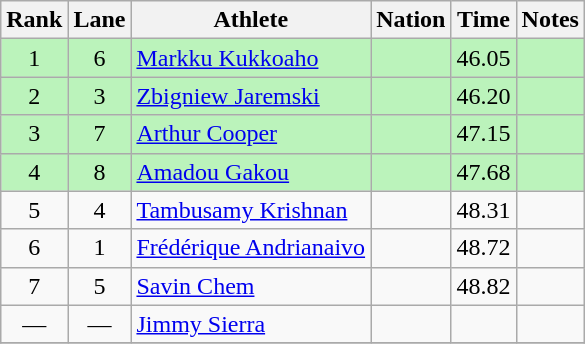<table class="wikitable sortable" style="text-align:center">
<tr>
<th>Rank</th>
<th>Lane</th>
<th>Athlete</th>
<th>Nation</th>
<th>Time</th>
<th>Notes</th>
</tr>
<tr bgcolor=bbf3bb>
<td>1</td>
<td>6</td>
<td align=left><a href='#'>Markku Kukkoaho</a></td>
<td align=left></td>
<td>46.05</td>
<td></td>
</tr>
<tr bgcolor=bbf3bb>
<td>2</td>
<td>3</td>
<td align=left><a href='#'>Zbigniew Jaremski</a></td>
<td align=left></td>
<td>46.20</td>
<td></td>
</tr>
<tr bgcolor=bbf3bb>
<td>3</td>
<td>7</td>
<td align=left><a href='#'>Arthur Cooper</a></td>
<td align=left></td>
<td>47.15</td>
<td></td>
</tr>
<tr bgcolor=bbf3bb>
<td>4</td>
<td>8</td>
<td align=left><a href='#'>Amadou Gakou</a></td>
<td align=left></td>
<td>47.68</td>
<td></td>
</tr>
<tr>
<td>5</td>
<td>4</td>
<td align=left><a href='#'>Tambusamy Krishnan</a></td>
<td align=left></td>
<td>48.31</td>
<td></td>
</tr>
<tr>
<td>6</td>
<td>1</td>
<td align=left><a href='#'>Frédérique Andrianaivo</a></td>
<td align=left></td>
<td>48.72</td>
<td></td>
</tr>
<tr>
<td>7</td>
<td>5</td>
<td align=left><a href='#'>Savin Chem</a></td>
<td align=left></td>
<td>48.82</td>
<td></td>
</tr>
<tr>
<td data-sort-value=8>—</td>
<td>—</td>
<td align=left><a href='#'>Jimmy Sierra</a></td>
<td align=left></td>
<td></td>
<td></td>
</tr>
<tr>
</tr>
</table>
